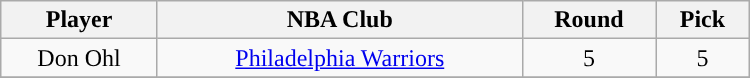<table class="wikitable" width="500">
<tr>
<th>Player</th>
<th>NBA Club</th>
<th>Round</th>
<th>Pick</th>
</tr>
<tr align="center" bgcolor="">
<td>Don Ohl</td>
<td><a href='#'>Philadelphia Warriors</a></td>
<td>5</td>
<td>5</td>
</tr>
<tr align="center" bgcolor="">
</tr>
</table>
